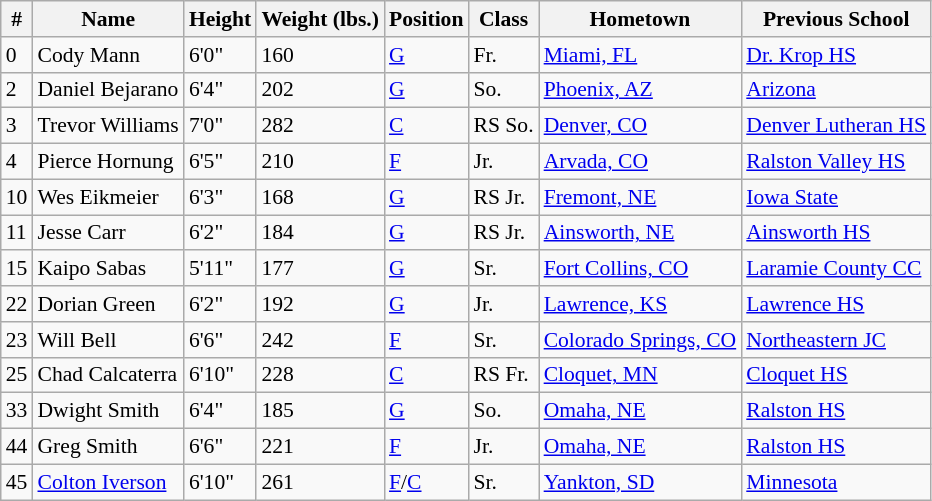<table class="wikitable" style="font-size: 90%">
<tr>
<th>#</th>
<th>Name</th>
<th>Height</th>
<th>Weight (lbs.)</th>
<th>Position</th>
<th>Class</th>
<th>Hometown</th>
<th>Previous School</th>
</tr>
<tr>
<td>0</td>
<td>Cody Mann</td>
<td>6'0"</td>
<td>160</td>
<td><a href='#'>G</a></td>
<td>Fr.</td>
<td><a href='#'>Miami, FL</a></td>
<td><a href='#'>Dr. Krop HS</a></td>
</tr>
<tr>
<td>2</td>
<td>Daniel Bejarano</td>
<td>6'4"</td>
<td>202</td>
<td><a href='#'>G</a></td>
<td>So.</td>
<td><a href='#'>Phoenix, AZ</a></td>
<td><a href='#'>Arizona</a></td>
</tr>
<tr>
<td>3</td>
<td>Trevor Williams</td>
<td>7'0"</td>
<td>282</td>
<td><a href='#'>C</a></td>
<td>RS So.</td>
<td><a href='#'>Denver, CO</a></td>
<td><a href='#'>Denver Lutheran HS</a></td>
</tr>
<tr>
<td>4</td>
<td>Pierce Hornung</td>
<td>6'5"</td>
<td>210</td>
<td><a href='#'>F</a></td>
<td>Jr.</td>
<td><a href='#'>Arvada, CO</a></td>
<td><a href='#'>Ralston Valley HS</a></td>
</tr>
<tr>
<td>10</td>
<td>Wes Eikmeier</td>
<td>6'3"</td>
<td>168</td>
<td><a href='#'>G</a></td>
<td>RS Jr.</td>
<td><a href='#'>Fremont, NE</a></td>
<td><a href='#'>Iowa State</a></td>
</tr>
<tr>
<td>11</td>
<td>Jesse Carr</td>
<td>6'2"</td>
<td>184</td>
<td><a href='#'>G</a></td>
<td>RS Jr.</td>
<td><a href='#'>Ainsworth, NE</a></td>
<td><a href='#'>Ainsworth HS</a></td>
</tr>
<tr>
<td>15</td>
<td>Kaipo Sabas</td>
<td>5'11"</td>
<td>177</td>
<td><a href='#'>G</a></td>
<td>Sr.</td>
<td><a href='#'>Fort Collins, CO</a></td>
<td><a href='#'>Laramie County CC</a></td>
</tr>
<tr>
<td>22</td>
<td>Dorian Green</td>
<td>6'2"</td>
<td>192</td>
<td><a href='#'>G</a></td>
<td>Jr.</td>
<td><a href='#'>Lawrence, KS</a></td>
<td><a href='#'>Lawrence HS</a></td>
</tr>
<tr>
<td>23</td>
<td>Will Bell</td>
<td>6'6"</td>
<td>242</td>
<td><a href='#'>F</a></td>
<td>Sr.</td>
<td><a href='#'>Colorado Springs, CO</a></td>
<td><a href='#'>Northeastern JC</a></td>
</tr>
<tr>
<td>25</td>
<td>Chad Calcaterra</td>
<td>6'10"</td>
<td>228</td>
<td><a href='#'>C</a></td>
<td>RS Fr.</td>
<td><a href='#'>Cloquet, MN</a></td>
<td><a href='#'>Cloquet HS</a></td>
</tr>
<tr>
<td>33</td>
<td>Dwight Smith</td>
<td>6'4"</td>
<td>185</td>
<td><a href='#'>G</a></td>
<td>So.</td>
<td><a href='#'>Omaha, NE</a></td>
<td><a href='#'>Ralston HS</a></td>
</tr>
<tr>
<td>44</td>
<td>Greg Smith</td>
<td>6'6"</td>
<td>221</td>
<td><a href='#'>F</a></td>
<td>Jr.</td>
<td><a href='#'>Omaha, NE</a></td>
<td><a href='#'>Ralston HS</a></td>
</tr>
<tr>
<td>45</td>
<td><a href='#'>Colton Iverson</a></td>
<td>6'10"</td>
<td>261</td>
<td><a href='#'>F</a>/<a href='#'>C</a></td>
<td>Sr.</td>
<td><a href='#'>Yankton, SD</a></td>
<td><a href='#'>Minnesota</a></td>
</tr>
</table>
